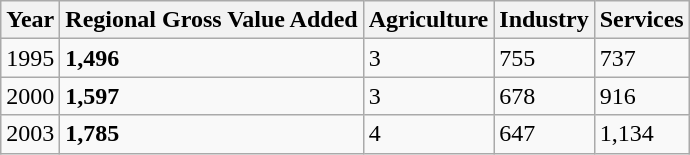<table class="wikitable">
<tr>
<th>Year</th>
<th>Regional Gross Value Added</th>
<th>Agriculture</th>
<th>Industry</th>
<th>Services</th>
</tr>
<tr>
<td>1995</td>
<td><strong>1,496</strong></td>
<td>3</td>
<td>755</td>
<td>737</td>
</tr>
<tr>
<td>2000</td>
<td><strong>1,597</strong></td>
<td>3</td>
<td>678</td>
<td>916</td>
</tr>
<tr>
<td>2003</td>
<td><strong>1,785</strong></td>
<td>4</td>
<td>647</td>
<td>1,134</td>
</tr>
</table>
